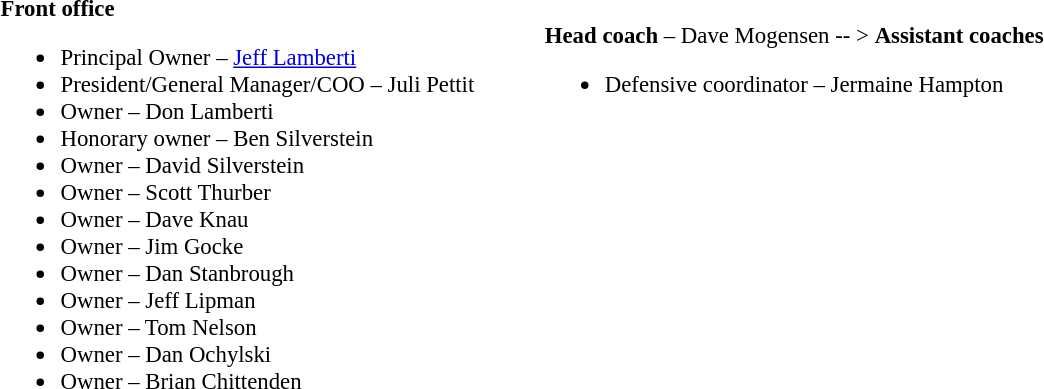<table class="toccolours" style="text-align: left;">
<tr>
<td colspan="7" style="text-align:right;"></td>
</tr>
<tr>
<td valign="top"></td>
<td style="font-size:95%; vertical-align:top;"><strong>Front office</strong><br><ul><li>Principal Owner – <a href='#'>Jeff Lamberti</a></li><li>President/General Manager/COO – Juli Pettit</li><li>Owner – Don Lamberti</li><li>Honorary owner – Ben Silverstein</li><li>Owner – David Silverstein</li><li>Owner – Scott Thurber</li><li>Owner – Dave Knau</li><li>Owner – Jim Gocke</li><li>Owner – Dan Stanbrough</li><li>Owner – Jeff Lipman</li><li>Owner – Tom Nelson</li><li>Owner – Dan Ochylski</li><li>Owner – Brian Chittenden</li></ul></td>
<td width="35"> </td>
<td valign="top"></td>
<td style="font-size:95%; vertical-align:top;"><br><strong>Head coach</strong> – Dave Mogensen
--
>
<strong>Assistant coaches</strong><ul><li>Defensive coordinator – Jermaine Hampton</li></ul></td>
</tr>
</table>
